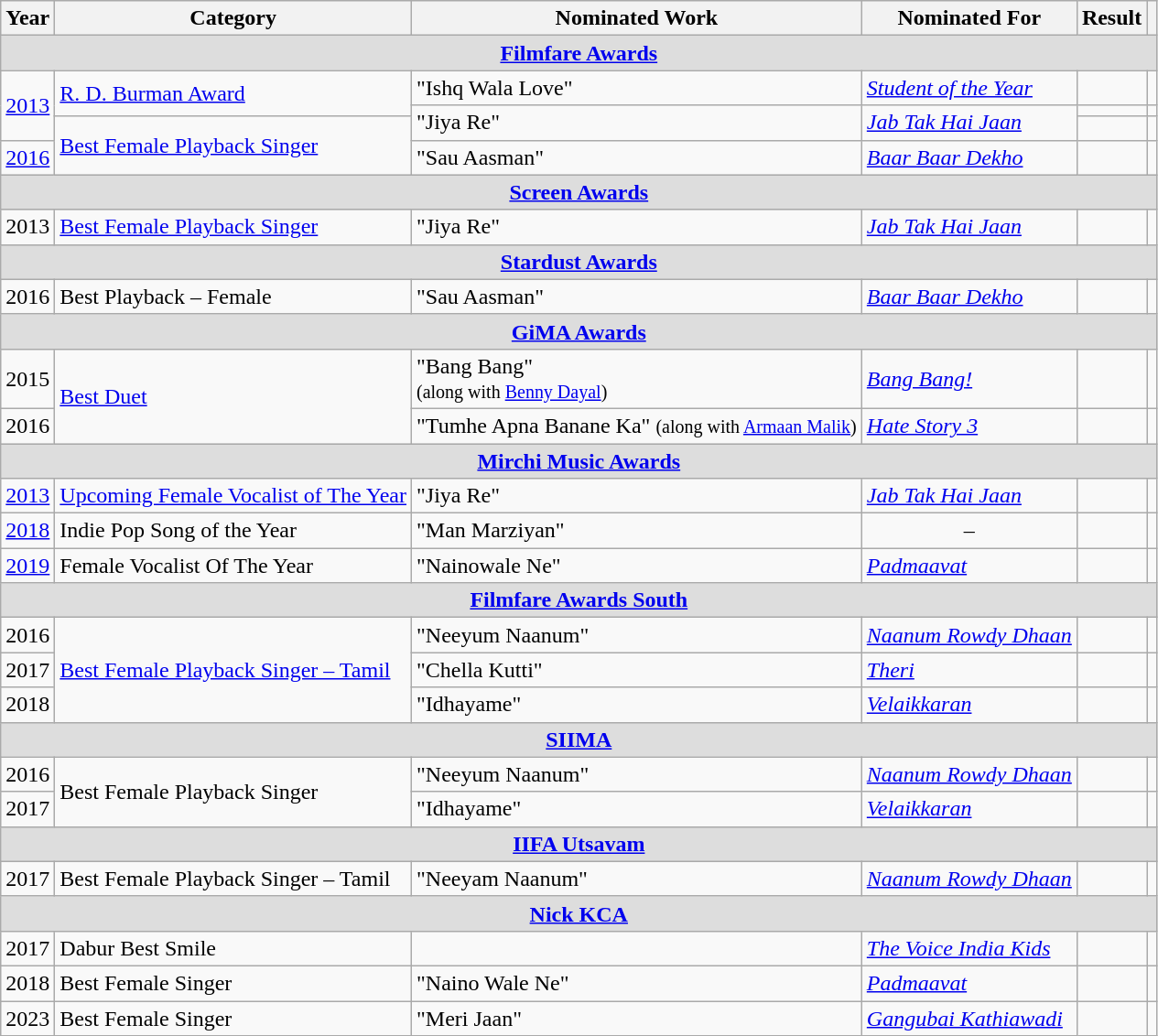<table class="wikitable plainrowheaders">
<tr>
<th>Year</th>
<th>Category</th>
<th>Nominated Work</th>
<th>Nominated For</th>
<th>Result</th>
<th></th>
</tr>
<tr>
<td colspan="6" style="text-align: center; background:#ddd; "><strong><a href='#'>Filmfare Awards</a></strong></td>
</tr>
<tr>
<td rowspan="3"><a href='#'>2013</a></td>
<td rowspan="2"><a href='#'>R. D. Burman Award</a></td>
<td>"Ishq Wala Love"</td>
<td><em><a href='#'>Student of the Year</a></em></td>
<td></td>
<td style="text-align: center;"></td>
</tr>
<tr>
<td rowspan="2">"Jiya Re"</td>
<td rowspan="2"><em><a href='#'>Jab Tak Hai Jaan</a></em></td>
<td></td>
<td style="text-align: center;"></td>
</tr>
<tr>
<td rowspan="2"><a href='#'>Best Female Playback Singer</a></td>
<td></td>
<td style="text-align: center;"></td>
</tr>
<tr>
<td><a href='#'>2016</a></td>
<td>"Sau Aasman"</td>
<td><em><a href='#'>Baar Baar Dekho</a></em></td>
<td></td>
<td style="text-align: center;"></td>
</tr>
<tr>
<td colspan="6" style="text-align: center; background:#ddd; "><strong><a href='#'>Screen Awards</a></strong></td>
</tr>
<tr>
<td>2013</td>
<td><a href='#'>Best Female Playback Singer</a></td>
<td>"Jiya Re"</td>
<td><em><a href='#'>Jab Tak Hai Jaan</a></em></td>
<td></td>
<td style="text-align: center;"></td>
</tr>
<tr>
<td colspan="6" style="text-align: center; background:#ddd; "><strong><a href='#'>Stardust Awards</a></strong></td>
</tr>
<tr>
<td>2016</td>
<td>Best Playback – Female</td>
<td>"Sau Aasman"</td>
<td><em><a href='#'>Baar Baar Dekho</a></em></td>
<td></td>
<td style="text-align: center;"></td>
</tr>
<tr>
<td colspan="6" style="text-align: center; background:#ddd; "><strong><a href='#'>GiMA Awards</a></strong></td>
</tr>
<tr>
<td>2015</td>
<td rowspan="2"><a href='#'>Best Duet</a></td>
<td>"Bang Bang"<br><small>(along with <a href='#'>Benny Dayal</a>)</small></td>
<td><em><a href='#'>Bang Bang!</a></em></td>
<td></td>
<td style="text-align: center;"></td>
</tr>
<tr>
<td>2016</td>
<td>"Tumhe Apna Banane Ka" <small>(along with <a href='#'>Armaan Malik</a>)</small></td>
<td><em><a href='#'>Hate Story 3</a></em></td>
<td></td>
<td style="text-align: center;"></td>
</tr>
<tr>
<td colspan="6" style="text-align: center; background:#ddd; "><strong><a href='#'>Mirchi Music Awards</a></strong></td>
</tr>
<tr>
<td><a href='#'>2013</a></td>
<td><a href='#'>Upcoming Female Vocalist of The Year</a></td>
<td>"Jiya Re"</td>
<td><em><a href='#'>Jab Tak Hai Jaan</a></em></td>
<td></td>
<td style="text-align: center;"></td>
</tr>
<tr>
<td><a href='#'>2018</a></td>
<td>Indie Pop Song of the Year</td>
<td>"Man Marziyan"</td>
<td style="text-align: center;">–</td>
<td></td>
<td style="text-align: center;"></td>
</tr>
<tr>
<td><a href='#'>2019</a></td>
<td>Female Vocalist Of The Year</td>
<td>"Nainowale Ne"</td>
<td><em><a href='#'>Padmaavat</a></em></td>
<td></td>
<td style="text-align: center;"></td>
</tr>
<tr>
<td colspan="6" style="text-align: center; background:#ddd; "><strong><a href='#'>Filmfare Awards South</a></strong></td>
</tr>
<tr>
<td>2016</td>
<td rowspan="3"><a href='#'>Best Female Playback Singer – Tamil</a></td>
<td>"Neeyum Naanum"</td>
<td><em><a href='#'>Naanum Rowdy Dhaan</a></em></td>
<td></td>
<td style="text-align: center;"></td>
</tr>
<tr>
<td>2017</td>
<td>"Chella Kutti"</td>
<td><em><a href='#'>Theri</a></em></td>
<td></td>
<td style="text-align: center;"></td>
</tr>
<tr>
<td>2018</td>
<td>"Idhayame"</td>
<td><em><a href='#'>Velaikkaran</a></em></td>
<td></td>
<td></td>
</tr>
<tr>
<td colspan="6" style="text-align: center; background:#ddd; "><strong><a href='#'>SIIMA</a></strong></td>
</tr>
<tr>
<td>2016</td>
<td rowspan="2">Best Female Playback Singer</td>
<td>"Neeyum Naanum"</td>
<td><em><a href='#'>Naanum Rowdy Dhaan</a></em></td>
<td></td>
<td style="text-align: center;"></td>
</tr>
<tr>
<td>2017</td>
<td>"Idhayame"</td>
<td><em><a href='#'>Velaikkaran</a></em></td>
<td></td>
<td></td>
</tr>
<tr>
<td colspan="6" style="text-align: center; background:#ddd; "><strong><a href='#'>IIFA Utsavam</a></strong></td>
</tr>
<tr>
<td>2017</td>
<td>Best Female Playback Singer – Tamil</td>
<td>"Neeyam Naanum"</td>
<td><em><a href='#'>Naanum Rowdy Dhaan</a></em></td>
<td></td>
<td style="text-align: center;"></td>
</tr>
<tr>
<td colspan="6" style="text-align: center; background:#ddd; "><strong><a href='#'>Nick KCA</a></strong></td>
</tr>
<tr>
<td>2017</td>
<td>Dabur Best Smile</td>
<td></td>
<td><em><a href='#'>The Voice India Kids</a></em></td>
<td></td>
<td></td>
</tr>
<tr>
<td>2018</td>
<td>Best Female Singer</td>
<td>"Naino Wale Ne"</td>
<td><em><a href='#'>Padmaavat</a></em></td>
<td></td>
<td></td>
</tr>
<tr>
<td>2023</td>
<td>Best Female Singer</td>
<td>"Meri Jaan"</td>
<td><em><a href='#'>Gangubai Kathiawadi</a></em></td>
<td></td>
<td></td>
</tr>
</table>
